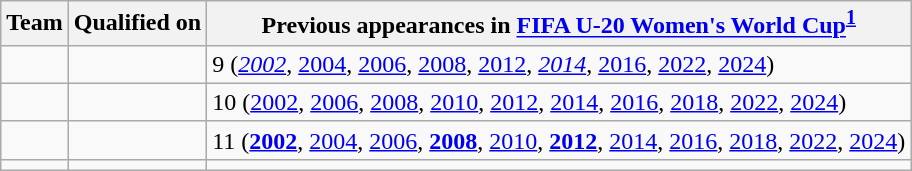<table class="wikitable sortable">
<tr>
<th>Team</th>
<th>Qualified on</th>
<th data-sort-type="number">Previous appearances in <a href='#'>FIFA U-20 Women's World Cup</a><sup><a href='#'>1</a></sup></th>
</tr>
<tr>
<td></td>
<td></td>
<td>9 (<em><a href='#'>2002</a></em>, <a href='#'>2004</a>, <a href='#'>2006</a>, <a href='#'>2008</a>, <a href='#'>2012</a>, <em><a href='#'>2014</a></em>, <a href='#'>2016</a>, <a href='#'>2022</a>, <a href='#'>2024</a>)</td>
</tr>
<tr>
<td></td>
<td></td>
<td>10 (<a href='#'>2002</a>, <a href='#'>2006</a>, <a href='#'>2008</a>, <a href='#'>2010</a>, <a href='#'>2012</a>, <a href='#'>2014</a>, <a href='#'>2016</a>, <a href='#'>2018</a>, <a href='#'>2022</a>, <a href='#'>2024</a>)</td>
</tr>
<tr>
<td></td>
<td></td>
<td>11 (<strong><a href='#'>2002</a></strong>, <a href='#'>2004</a>, <a href='#'>2006</a>, <strong><a href='#'>2008</a></strong>, <a href='#'>2010</a>, <strong><a href='#'>2012</a></strong>, <a href='#'>2014</a>, <a href='#'>2016</a>, <a href='#'>2018</a>, <a href='#'>2022</a>, <a href='#'>2024</a>)</td>
</tr>
<tr>
<td></td>
<td></td>
<td></td>
</tr>
</table>
